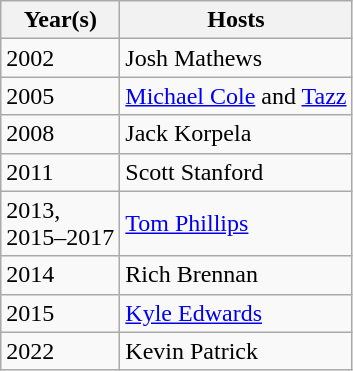<table class="wikitable">
<tr>
<th>Year(s)</th>
<th>Hosts</th>
</tr>
<tr>
<td>2002</td>
<td>Josh Mathews</td>
</tr>
<tr>
<td>2005</td>
<td><a href='#'>Michael Cole</a> and <a href='#'>Tazz</a></td>
</tr>
<tr>
<td>2008</td>
<td>Jack Korpela</td>
</tr>
<tr>
<td>2011</td>
<td>Scott Stanford</td>
</tr>
<tr>
<td>2013, <br>2015–2017</td>
<td><a href='#'>Tom Phillips</a></td>
</tr>
<tr>
<td>2014</td>
<td>Rich Brennan</td>
</tr>
<tr>
<td>2015</td>
<td><a href='#'>Kyle Edwards</a></td>
</tr>
<tr>
<td>2022</td>
<td>Kevin Patrick</td>
</tr>
</table>
